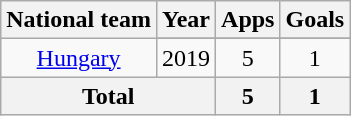<table class="wikitable" style="text-align: center;">
<tr>
<th>National team</th>
<th>Year</th>
<th>Apps</th>
<th>Goals</th>
</tr>
<tr>
<td rowspan="2"><a href='#'>Hungary</a></td>
</tr>
<tr>
<td>2019</td>
<td>5</td>
<td>1</td>
</tr>
<tr>
<th colspan="2">Total</th>
<th>5</th>
<th>1</th>
</tr>
</table>
